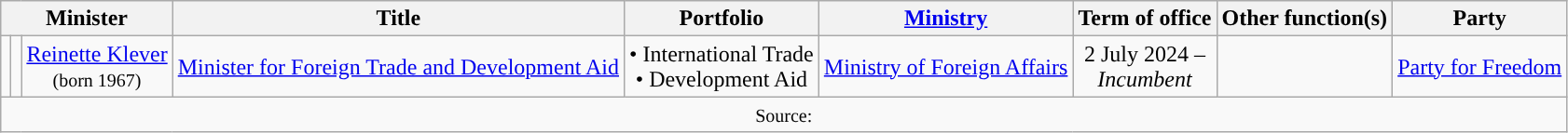<table class="wikitable" style="text-align:center">
<tr>
<th colspan=3>Minister</th>
<th>Title</th>
<th>Portfolio</th>
<th><a href='#'>Ministry</a></th>
<th>Term of office</th>
<th>Other function(s)</th>
<th>Party</th>
</tr>
<tr>
<td style="background:"></td>
<td></td>
<td><a href='#'>Reinette Klever</a> <br> <small>(born 1967)</small></td>
<td><a href='#'>Minister for Foreign Trade and Development Aid</a></td>
<td>• International Trade <br> • Development Aid</td>
<td><a href='#'>Ministry of Foreign Affairs</a></td>
<td>2 July 2024 – <br> <em>Incumbent</em></td>
<td></td>
<td><a href='#'>Party for Freedom</a></td>
</tr>
<tr>
<td colspan=9><small>Source:</small></td>
</tr>
</table>
